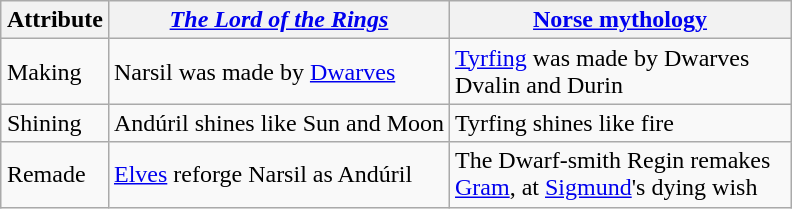<table class="wikitable" style="margin: 1em auto;">
<tr>
<th>Attribute</th>
<th style="width: 220px;"><em><a href='#'>The Lord of the Rings</a></em></th>
<th style="width: 220px;"><a href='#'>Norse mythology</a></th>
</tr>
<tr>
<td>Making</td>
<td>Narsil was made by <a href='#'>Dwarves</a></td>
<td><a href='#'>Tyrfing</a> was made by Dwarves Dvalin and Durin</td>
</tr>
<tr>
<td>Shining</td>
<td>Andúril shines like Sun and Moon</td>
<td>Tyrfing shines like fire</td>
</tr>
<tr>
<td>Remade</td>
<td><a href='#'>Elves</a> reforge Narsil as Andúril</td>
<td>The Dwarf-smith Regin remakes <a href='#'>Gram</a>, at <a href='#'>Sigmund</a>'s dying wish</td>
</tr>
</table>
